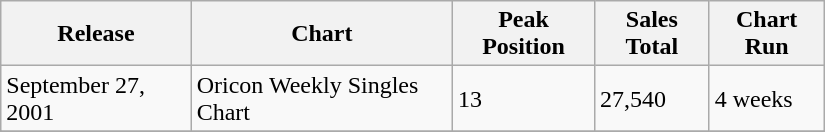<table class="wikitable" width="550px">
<tr>
<th align="left">Release</th>
<th align="left">Chart</th>
<th align="left">Peak Position</th>
<th align="left">Sales Total</th>
<th align="left">Chart Run</th>
</tr>
<tr>
<td align="left">September 27, 2001</td>
<td align="left">Oricon Weekly Singles Chart</td>
<td align="left">13</td>
<td align="left">27,540</td>
<td align="left">4 weeks</td>
</tr>
<tr>
</tr>
<tr>
</tr>
</table>
